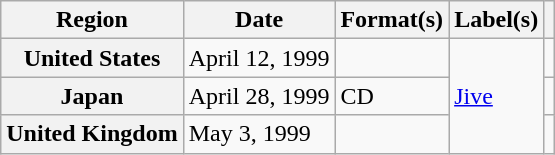<table class="wikitable plainrowheaders">
<tr>
<th scope="col">Region</th>
<th scope="col">Date</th>
<th scope="col">Format(s)</th>
<th scope="col">Label(s)</th>
<th scope="col"></th>
</tr>
<tr>
<th scope="row">United States</th>
<td>April 12, 1999</td>
<td></td>
<td rowspan="3"><a href='#'>Jive</a></td>
<td></td>
</tr>
<tr>
<th scope="row">Japan</th>
<td>April 28, 1999</td>
<td>CD</td>
<td></td>
</tr>
<tr>
<th scope="row">United Kingdom</th>
<td>May 3, 1999</td>
<td></td>
<td></td>
</tr>
</table>
